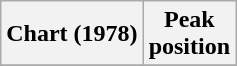<table class="wikitable plainrowheaders sortable" style="text-align:center;">
<tr>
<th>Chart (1978)</th>
<th>Peak<br>position</th>
</tr>
<tr>
</tr>
</table>
